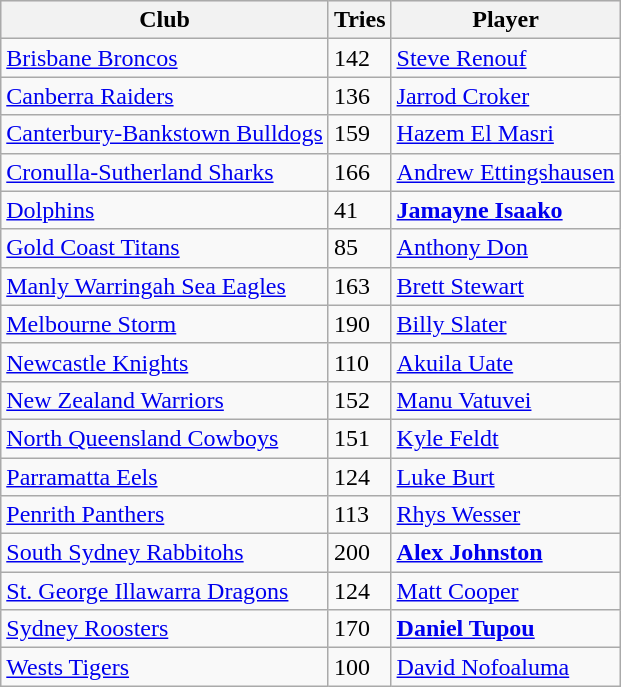<table class="wikitable sortable">
<tr style="background:#ede7eb;">
<th>Club</th>
<th>Tries</th>
<th>Player</th>
</tr>
<tr>
<td> <a href='#'>Brisbane Broncos</a></td>
<td>142</td>
<td><a href='#'>Steve Renouf</a></td>
</tr>
<tr>
<td> <a href='#'>Canberra Raiders</a></td>
<td>136</td>
<td><a href='#'>Jarrod Croker</a></td>
</tr>
<tr>
<td> <a href='#'>Canterbury-Bankstown Bulldogs</a></td>
<td>159</td>
<td><a href='#'>Hazem El Masri</a></td>
</tr>
<tr>
<td> <a href='#'>Cronulla-Sutherland Sharks</a></td>
<td>166</td>
<td><a href='#'>Andrew Ettingshausen</a></td>
</tr>
<tr>
<td> <a href='#'>Dolphins</a></td>
<td>41</td>
<td><strong><a href='#'>Jamayne Isaako</a></strong></td>
</tr>
<tr>
<td> <a href='#'>Gold Coast Titans</a></td>
<td>85</td>
<td><a href='#'>Anthony Don</a></td>
</tr>
<tr>
<td> <a href='#'>Manly Warringah Sea Eagles</a></td>
<td>163</td>
<td><a href='#'>Brett Stewart</a></td>
</tr>
<tr>
<td> <a href='#'>Melbourne Storm</a></td>
<td>190</td>
<td><a href='#'>Billy Slater</a></td>
</tr>
<tr>
<td> <a href='#'>Newcastle Knights</a></td>
<td>110</td>
<td><a href='#'>Akuila Uate</a></td>
</tr>
<tr>
<td> <a href='#'>New Zealand Warriors</a></td>
<td>152</td>
<td><a href='#'>Manu Vatuvei</a></td>
</tr>
<tr>
<td> <a href='#'>North Queensland Cowboys</a></td>
<td>151</td>
<td><a href='#'>Kyle Feldt</a></td>
</tr>
<tr>
<td> <a href='#'>Parramatta Eels</a></td>
<td>124</td>
<td><a href='#'>Luke Burt</a></td>
</tr>
<tr>
<td> <a href='#'>Penrith Panthers</a></td>
<td>113</td>
<td><a href='#'>Rhys Wesser</a></td>
</tr>
<tr>
<td> <a href='#'>South Sydney Rabbitohs</a></td>
<td>200</td>
<td><strong><a href='#'>Alex Johnston</a></strong></td>
</tr>
<tr>
<td> <a href='#'>St. George Illawarra Dragons</a></td>
<td>124</td>
<td><a href='#'>Matt Cooper</a></td>
</tr>
<tr>
<td> <a href='#'>Sydney Roosters</a></td>
<td>170</td>
<td><strong><a href='#'>Daniel Tupou</a></strong></td>
</tr>
<tr>
<td> <a href='#'>Wests Tigers</a></td>
<td>100</td>
<td><a href='#'>David Nofoaluma</a></td>
</tr>
</table>
